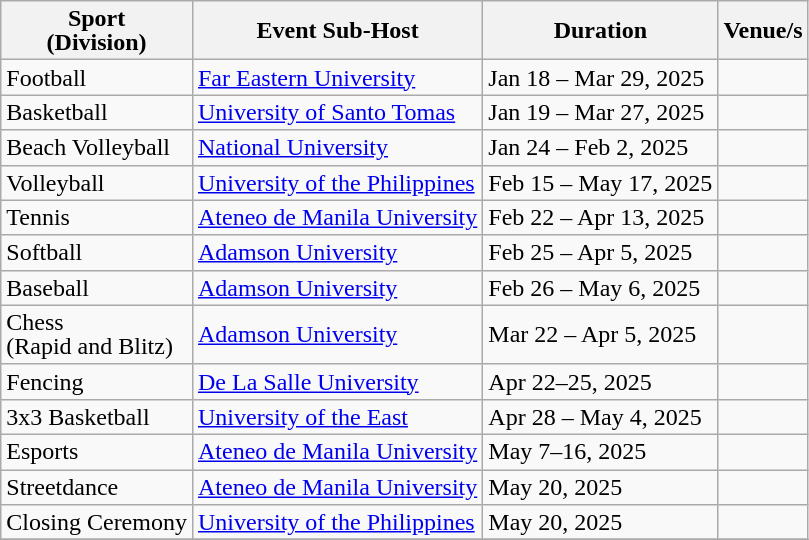<table class="wikitable" style="text-align:left; line-height:16px; width:auto;">
<tr>
<th>Sport<br>(Division)</th>
<th>Event Sub-Host</th>
<th>Duration</th>
<th>Venue/s</th>
</tr>
<tr>
<td> Football<br></td>
<td><a href='#'>Far Eastern University</a></td>
<td>Jan 18 – Mar 29, 2025</td>
<td></td>
</tr>
<tr>
<td> Basketball<br></td>
<td><a href='#'>University of Santo Tomas</a></td>
<td>Jan 19 – Mar 27, 2025</td>
<td></td>
</tr>
<tr>
<td> Beach Volleyball<br></td>
<td><a href='#'>National University</a></td>
<td>Jan 24 – Feb 2, 2025</td>
<td></td>
</tr>
<tr>
<td> Volleyball<br></td>
<td><a href='#'>University of the Philippines</a></td>
<td>Feb 15 – May 17, 2025</td>
<td></td>
</tr>
<tr>
<td> Tennis<br></td>
<td><a href='#'>Ateneo de Manila University</a></td>
<td>Feb 22 – Apr 13, 2025</td>
<td></td>
</tr>
<tr>
<td> Softball<br></td>
<td><a href='#'>Adamson University</a></td>
<td>Feb 25 – Apr 5, 2025</td>
<td></td>
</tr>
<tr>
<td> Baseball<br></td>
<td><a href='#'>Adamson University</a></td>
<td>Feb 26 – May 6, 2025</td>
<td></td>
</tr>
<tr>
<td> Chess<br>(Rapid and Blitz)<br></td>
<td><a href='#'>Adamson University</a></td>
<td>Mar 22 – Apr 5, 2025</td>
<td></td>
</tr>
<tr>
<td> Fencing<br></td>
<td><a href='#'>De La Salle University</a></td>
<td>Apr 22–25, 2025</td>
<td></td>
</tr>
<tr>
<td> 3x3 Basketball<br></td>
<td><a href='#'>University of the East</a></td>
<td>Apr 28 – May 4, 2025</td>
<td></td>
</tr>
<tr>
<td> Esports<br></td>
<td><a href='#'>Ateneo de Manila University</a></td>
<td>May 7–16, 2025</td>
<td></td>
</tr>
<tr>
<td> Streetdance<br></td>
<td><a href='#'>Ateneo de Manila University</a></td>
<td>May 20, 2025</td>
<td></td>
</tr>
<tr>
<td> Closing Ceremony</td>
<td><a href='#'>University of the Philippines</a></td>
<td>May 20, 2025</td>
<td></td>
</tr>
<tr>
</tr>
</table>
